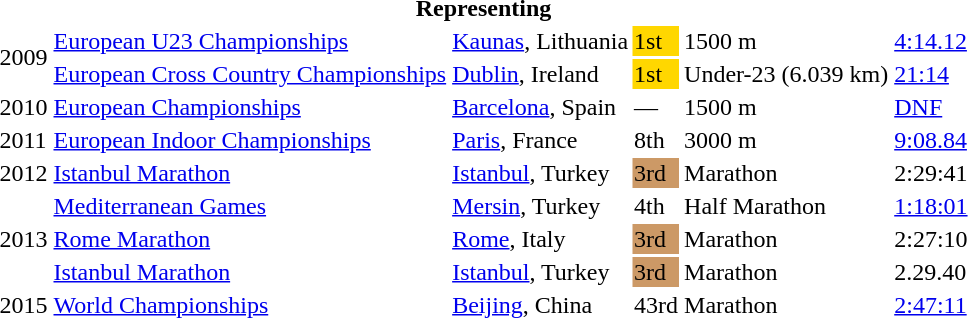<table>
<tr>
<th colspan="6">Representing </th>
</tr>
<tr>
<td rowspan=2>2009</td>
<td><a href='#'>European U23 Championships</a></td>
<td><a href='#'>Kaunas</a>, Lithuania</td>
<td bgcolor=gold>1st</td>
<td>1500 m</td>
<td><a href='#'>4:14.12</a></td>
</tr>
<tr>
<td><a href='#'>European Cross Country Championships</a></td>
<td><a href='#'>Dublin</a>, Ireland</td>
<td bgcolor=gold>1st</td>
<td>Under-23 (6.039 km)</td>
<td><a href='#'>21:14</a></td>
</tr>
<tr>
<td>2010</td>
<td><a href='#'>European Championships</a></td>
<td><a href='#'>Barcelona</a>, Spain</td>
<td>—</td>
<td>1500 m</td>
<td><a href='#'>DNF</a></td>
</tr>
<tr>
<td>2011</td>
<td><a href='#'>European Indoor Championships</a></td>
<td><a href='#'>Paris</a>, France</td>
<td>8th</td>
<td>3000 m</td>
<td><a href='#'>9:08.84</a></td>
</tr>
<tr>
<td>2012</td>
<td><a href='#'>Istanbul Marathon</a></td>
<td><a href='#'>Istanbul</a>, Turkey</td>
<td bgcolor=cc9966>3rd</td>
<td>Marathon</td>
<td>2:29:41</td>
</tr>
<tr>
<td rowspan=3>2013</td>
<td><a href='#'>Mediterranean Games</a></td>
<td><a href='#'>Mersin</a>, Turkey</td>
<td>4th</td>
<td>Half Marathon</td>
<td><a href='#'>1:18:01</a></td>
</tr>
<tr>
<td><a href='#'>Rome Marathon</a></td>
<td><a href='#'>Rome</a>, Italy</td>
<td bgcolor=cc9966>3rd</td>
<td>Marathon</td>
<td>2:27:10</td>
</tr>
<tr>
<td><a href='#'>Istanbul Marathon</a></td>
<td><a href='#'>Istanbul</a>, Turkey</td>
<td bgcolor=cc9966>3rd</td>
<td>Marathon</td>
<td>2.29.40</td>
</tr>
<tr>
<td>2015</td>
<td><a href='#'>World Championships</a></td>
<td><a href='#'>Beijing</a>, China</td>
<td>43rd</td>
<td>Marathon</td>
<td><a href='#'>2:47:11</a></td>
</tr>
</table>
